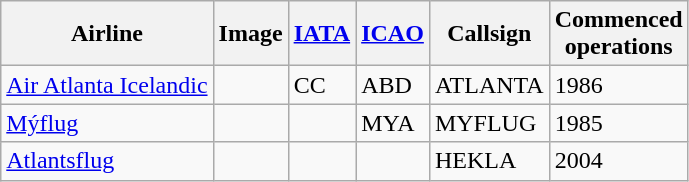<table class="wikitable sortable" style="border: 0; cellpadding: 3; cellspacing: 3;">
<tr valign="middle">
<th>Airline</th>
<th>Image</th>
<th><a href='#'>IATA</a></th>
<th><a href='#'>ICAO</a></th>
<th>Callsign</th>
<th>Commenced<br>operations</th>
</tr>
<tr>
<td><a href='#'>Air Atlanta Icelandic</a></td>
<td></td>
<td>CC</td>
<td>ABD</td>
<td>ATLANTA</td>
<td>1986</td>
</tr>
<tr>
<td><a href='#'>Mýflug</a></td>
<td></td>
<td></td>
<td>MYA</td>
<td>MYFLUG</td>
<td>1985</td>
</tr>
<tr>
<td><a href='#'>Atlantsflug</a></td>
<td></td>
<td></td>
<td></td>
<td>HEKLA</td>
<td>2004</td>
</tr>
</table>
